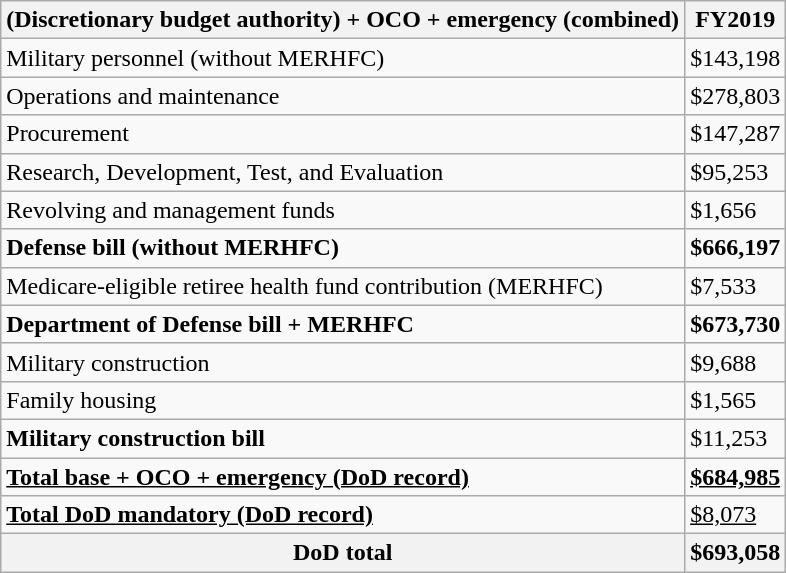<table class="wikitable">
<tr>
<th>(Discretionary budget authority) + OCO + emergency (combined)</th>
<th>FY2019</th>
</tr>
<tr>
<td>Military personnel (without MERHFC)</td>
<td>$143,198</td>
</tr>
<tr>
<td>Operations and maintenance</td>
<td>$278,803</td>
</tr>
<tr>
<td>Procurement</td>
<td>$147,287</td>
</tr>
<tr>
<td>Research, Development, Test, and Evaluation</td>
<td>$95,253</td>
</tr>
<tr>
<td>Revolving and management funds</td>
<td>$1,656</td>
</tr>
<tr>
<td><strong>Defense bill (without MERHFC)</strong></td>
<td><strong>$666,197</strong></td>
</tr>
<tr>
<td>Medicare-eligible retiree health fund contribution (MERHFC)</td>
<td>$7,533</td>
</tr>
<tr>
<td><strong>Department of Defense bill + MERHFC</strong></td>
<td><strong>$673,730</strong></td>
</tr>
<tr>
<td>Military construction</td>
<td>$9,688</td>
</tr>
<tr>
<td>Family housing</td>
<td>$1,565</td>
</tr>
<tr>
<td><strong>Military construction bill</strong></td>
<td>$11,253</td>
</tr>
<tr>
<td><strong><u>Total base + OCO + emergency (DoD record)</u></strong></td>
<td><strong><u>$684,985</u></strong></td>
</tr>
<tr>
<td><u><strong>Total DoD mandatory (DoD record)</strong></u></td>
<td><u>$8,073</u></td>
</tr>
<tr>
<th>DoD total</th>
<th>$693,058</th>
</tr>
</table>
